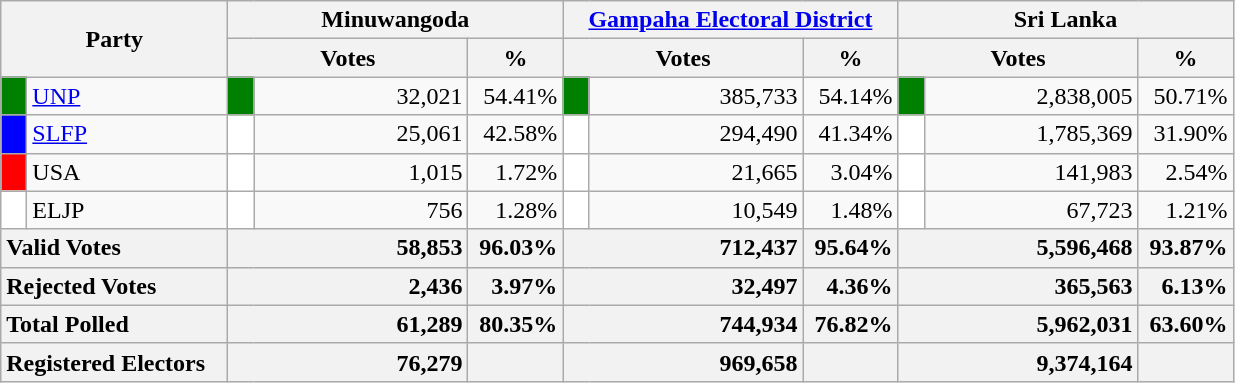<table class="wikitable">
<tr>
<th colspan="2" width="144px"rowspan="2">Party</th>
<th colspan="3" width="216px">Minuwangoda</th>
<th colspan="3" width="216px"><a href='#'>Gampaha Electoral District</a></th>
<th colspan="3" width="216px">Sri Lanka</th>
</tr>
<tr>
<th colspan="2" width="144px">Votes</th>
<th>%</th>
<th colspan="2" width="144px">Votes</th>
<th>%</th>
<th colspan="2" width="144px">Votes</th>
<th>%</th>
</tr>
<tr>
<td style="background-color:green;" width="10px"></td>
<td style="text-align:left;"><a href='#'>UNP</a></td>
<td style="background-color:green;" width="10px"></td>
<td style="text-align:right;">32,021</td>
<td style="text-align:right;">54.41%</td>
<td style="background-color:green;" width="10px"></td>
<td style="text-align:right;">385,733</td>
<td style="text-align:right;">54.14%</td>
<td style="background-color:green;" width="10px"></td>
<td style="text-align:right;">2,838,005</td>
<td style="text-align:right;">50.71%</td>
</tr>
<tr>
<td style="background-color:blue;" width="10px"></td>
<td style="text-align:left;"><a href='#'>SLFP</a></td>
<td style="background-color:white;" width="10px"></td>
<td style="text-align:right;">25,061</td>
<td style="text-align:right;">42.58%</td>
<td style="background-color:white;" width="10px"></td>
<td style="text-align:right;">294,490</td>
<td style="text-align:right;">41.34%</td>
<td style="background-color:white;" width="10px"></td>
<td style="text-align:right;">1,785,369</td>
<td style="text-align:right;">31.90%</td>
</tr>
<tr>
<td style="background-color:red;" width="10px"></td>
<td style="text-align:left;">USA</td>
<td style="background-color:white;" width="10px"></td>
<td style="text-align:right;">1,015</td>
<td style="text-align:right;">1.72%</td>
<td style="background-color:white;" width="10px"></td>
<td style="text-align:right;">21,665</td>
<td style="text-align:right;">3.04%</td>
<td style="background-color:white;" width="10px"></td>
<td style="text-align:right;">141,983</td>
<td style="text-align:right;">2.54%</td>
</tr>
<tr>
<td style="background-color:white;" width="10px"></td>
<td style="text-align:left;">ELJP</td>
<td style="background-color:white;" width="10px"></td>
<td style="text-align:right;">756</td>
<td style="text-align:right;">1.28%</td>
<td style="background-color:white;" width="10px"></td>
<td style="text-align:right;">10,549</td>
<td style="text-align:right;">1.48%</td>
<td style="background-color:white;" width="10px"></td>
<td style="text-align:right;">67,723</td>
<td style="text-align:right;">1.21%</td>
</tr>
<tr>
<th colspan="2" width="144px"style="text-align:left;">Valid Votes</th>
<th style="text-align:right;"colspan="2" width="144px">58,853</th>
<th style="text-align:right;">96.03%</th>
<th style="text-align:right;"colspan="2" width="144px">712,437</th>
<th style="text-align:right;">95.64%</th>
<th style="text-align:right;"colspan="2" width="144px">5,596,468</th>
<th style="text-align:right;">93.87%</th>
</tr>
<tr>
<th colspan="2" width="144px"style="text-align:left;">Rejected Votes</th>
<th style="text-align:right;"colspan="2" width="144px">2,436</th>
<th style="text-align:right;">3.97%</th>
<th style="text-align:right;"colspan="2" width="144px">32,497</th>
<th style="text-align:right;">4.36%</th>
<th style="text-align:right;"colspan="2" width="144px">365,563</th>
<th style="text-align:right;">6.13%</th>
</tr>
<tr>
<th colspan="2" width="144px"style="text-align:left;">Total Polled</th>
<th style="text-align:right;"colspan="2" width="144px">61,289</th>
<th style="text-align:right;">80.35%</th>
<th style="text-align:right;"colspan="2" width="144px">744,934</th>
<th style="text-align:right;">76.82%</th>
<th style="text-align:right;"colspan="2" width="144px">5,962,031</th>
<th style="text-align:right;">63.60%</th>
</tr>
<tr>
<th colspan="2" width="144px"style="text-align:left;">Registered Electors</th>
<th style="text-align:right;"colspan="2" width="144px">76,279</th>
<th></th>
<th style="text-align:right;"colspan="2" width="144px">969,658</th>
<th></th>
<th style="text-align:right;"colspan="2" width="144px">9,374,164</th>
<th></th>
</tr>
</table>
